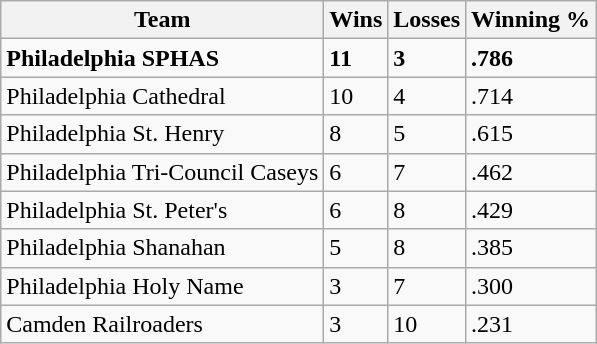<table class="wikitable">
<tr>
<th>Team</th>
<th>Wins</th>
<th>Losses</th>
<th>Winning %</th>
</tr>
<tr>
<td><strong>Philadelphia SPHAS</strong></td>
<td><strong>11</strong></td>
<td><strong>3</strong></td>
<td><strong>.786</strong></td>
</tr>
<tr>
<td>Philadelphia Cathedral</td>
<td>10</td>
<td>4</td>
<td>.714</td>
</tr>
<tr>
<td>Philadelphia St. Henry</td>
<td>8</td>
<td>5</td>
<td>.615</td>
</tr>
<tr>
<td>Philadelphia Tri-Council Caseys</td>
<td>6</td>
<td>7</td>
<td>.462</td>
</tr>
<tr>
<td>Philadelphia St. Peter's</td>
<td>6</td>
<td>8</td>
<td>.429</td>
</tr>
<tr>
<td>Philadelphia Shanahan</td>
<td>5</td>
<td>8</td>
<td>.385</td>
</tr>
<tr>
<td>Philadelphia Holy Name</td>
<td>3</td>
<td>7</td>
<td>.300</td>
</tr>
<tr>
<td>Camden Railroaders</td>
<td>3</td>
<td>10</td>
<td>.231</td>
</tr>
</table>
